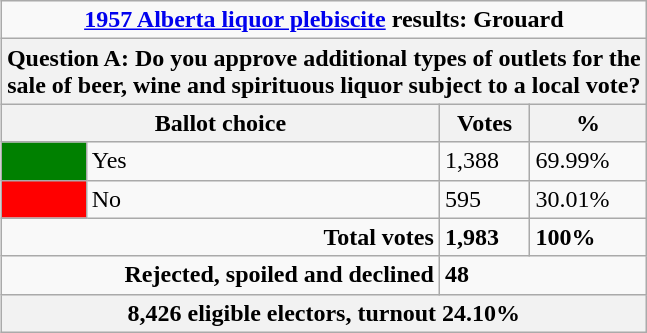<table class="wikitable" align=right>
<tr>
<td colspan=4 align=center><strong><a href='#'>1957 Alberta liquor plebiscite</a> results: Grouard</strong></td>
</tr>
<tr>
<th colspan=4>Question A: Do you approve additional types of outlets for the<br> sale of beer, wine and spirituous liquor subject to a local vote?</th>
</tr>
<tr>
<th colspan=2>Ballot choice</th>
<th>Votes</th>
<th>%</th>
</tr>
<tr>
<td bgcolor=green></td>
<td>Yes</td>
<td>1,388</td>
<td>69.99%</td>
</tr>
<tr>
<td bgcolor=red></td>
<td>No</td>
<td>595</td>
<td>30.01%</td>
</tr>
<tr>
<td align=right colspan=2><strong>Total votes</strong></td>
<td><strong>1,983</strong></td>
<td><strong>100%</strong></td>
</tr>
<tr>
<td align=right colspan=2><strong>Rejected, spoiled and declined</strong></td>
<td colspan=2><strong>48</strong></td>
</tr>
<tr>
<th colspan=4>8,426 eligible electors, turnout 24.10%</th>
</tr>
</table>
